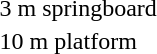<table>
<tr>
<td>3 m springboard</td>
<td></td>
<td></td>
<td></td>
</tr>
<tr>
<td>10 m platform</td>
<td></td>
<td></td>
<td></td>
</tr>
</table>
